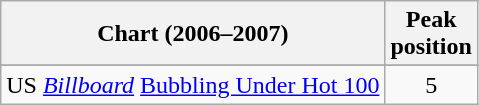<table class="wikitable sortable">
<tr>
<th align="left">Chart (2006–2007)</th>
<th align="center">Peak<br>position</th>
</tr>
<tr>
</tr>
<tr>
<td align="left">US <em><a href='#'>Billboard</a></em> <a href='#'>Bubbling Under Hot 100</a></td>
<td align="center">5</td>
</tr>
</table>
